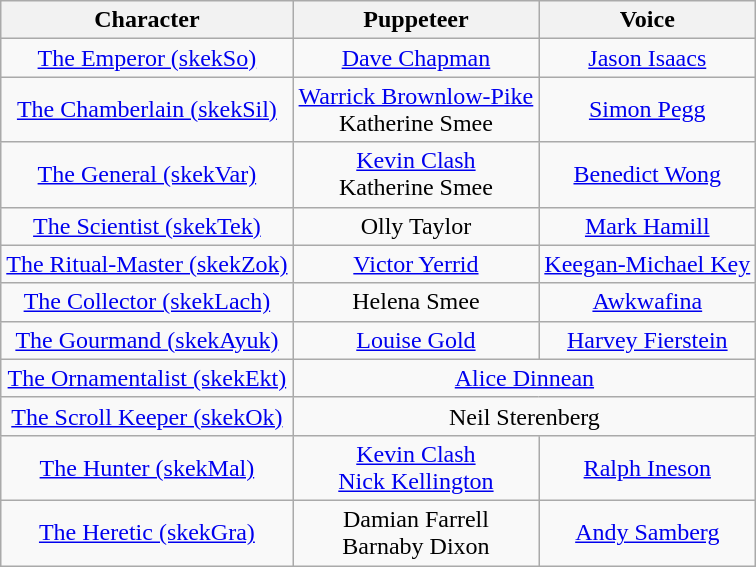<table class="wikitable sortable" style="text-align:center">
<tr>
<th scope="col">Character</th>
<th scope="col">Puppeteer</th>
<th scope="col">Voice</th>
</tr>
<tr>
<td><a href='#'>The Emperor (skekSo)</a></td>
<td><a href='#'>Dave Chapman</a></td>
<td><a href='#'>Jason Isaacs</a></td>
</tr>
<tr>
<td><a href='#'>The Chamberlain (skekSil)</a></td>
<td><a href='#'>Warrick Brownlow-Pike</a><br>Katherine Smee</td>
<td><a href='#'>Simon Pegg</a></td>
</tr>
<tr>
<td><a href='#'>The General (skekVar)</a></td>
<td><a href='#'>Kevin Clash</a><br>Katherine Smee</td>
<td><a href='#'>Benedict Wong</a></td>
</tr>
<tr>
<td><a href='#'>The Scientist (skekTek)</a></td>
<td>Olly Taylor</td>
<td><a href='#'>Mark Hamill</a></td>
</tr>
<tr>
<td><a href='#'>The Ritual-Master (skekZok)</a></td>
<td><a href='#'>Victor Yerrid</a></td>
<td><a href='#'>Keegan-Michael Key</a></td>
</tr>
<tr>
<td><a href='#'>The Collector (skekLach)</a></td>
<td>Helena Smee</td>
<td><a href='#'>Awkwafina</a></td>
</tr>
<tr>
<td><a href='#'>The Gourmand (skekAyuk)</a></td>
<td><a href='#'>Louise Gold</a></td>
<td><a href='#'>Harvey Fierstein</a></td>
</tr>
<tr>
<td><a href='#'>The Ornamentalist (skekEkt)</a></td>
<td colspan="2"><a href='#'>Alice Dinnean</a></td>
</tr>
<tr>
<td><a href='#'>The Scroll Keeper (skekOk)</a></td>
<td colspan="2">Neil Sterenberg</td>
</tr>
<tr>
<td><a href='#'>The Hunter (skekMal)</a></td>
<td><a href='#'>Kevin Clash</a><br><a href='#'>Nick Kellington</a></td>
<td><a href='#'>Ralph Ineson</a></td>
</tr>
<tr>
<td><a href='#'>The Heretic (skekGra)</a></td>
<td>Damian Farrell<br>Barnaby Dixon</td>
<td><a href='#'>Andy Samberg</a></td>
</tr>
</table>
